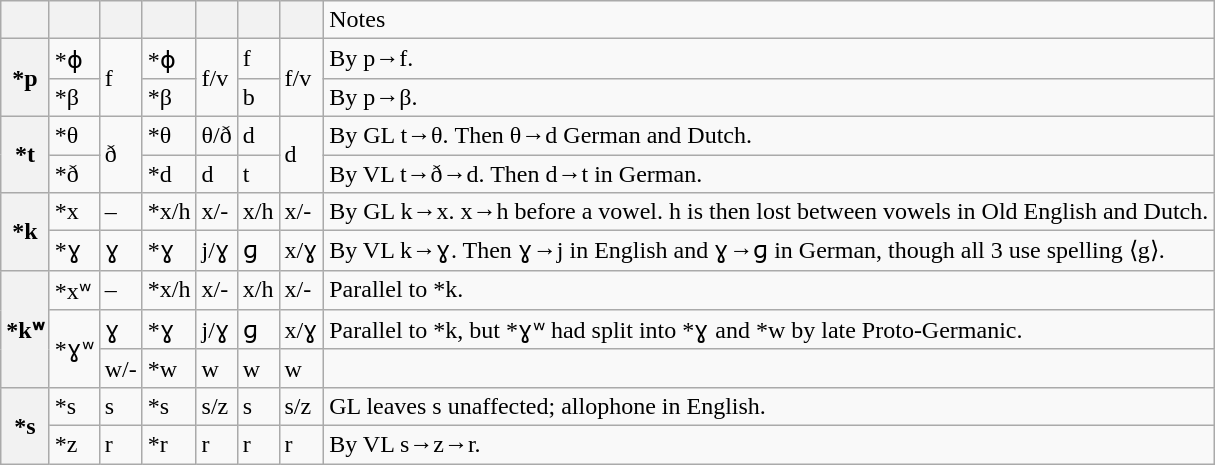<table class="wikitable">
<tr>
<th></th>
<th></th>
<th></th>
<th></th>
<th></th>
<th></th>
<th></th>
<td>Notes</td>
</tr>
<tr>
<th rowspan="2">*p</th>
<td>*ɸ</td>
<td rowspan="2">f</td>
<td>*ɸ</td>
<td rowspan="2">f/v</td>
<td>f</td>
<td rowspan="2">f/v</td>
<td>By  p→f.</td>
</tr>
<tr>
<td>*β</td>
<td>*β</td>
<td>b</td>
<td>By  p→β.</td>
</tr>
<tr>
<th rowspan="2">*t</th>
<td>*θ</td>
<td rowspan="2">ð</td>
<td>*θ</td>
<td>θ/ð</td>
<td>d</td>
<td rowspan="2">d</td>
<td>By GL t→θ. Then θ→d German and Dutch.</td>
</tr>
<tr>
<td>*ð</td>
<td>*d</td>
<td>d</td>
<td>t</td>
<td>By VL t→ð→d. Then d→t in German.</td>
</tr>
<tr>
<th rowspan="2">*k</th>
<td>*x</td>
<td>–</td>
<td>*x/h</td>
<td>x/-</td>
<td>x/h</td>
<td>x/-</td>
<td>By GL k→x. x→h before a vowel. h is then lost between vowels in Old English and Dutch.</td>
</tr>
<tr>
<td>*ɣ</td>
<td>ɣ</td>
<td>*ɣ</td>
<td>j/ɣ</td>
<td>ɡ</td>
<td>x/ɣ</td>
<td>By VL k→ɣ. Then ɣ→j in English and ɣ→ɡ in German, though all 3 use spelling ⟨g⟩.</td>
</tr>
<tr>
<th rowspan="3">*kʷ</th>
<td>*xʷ</td>
<td>–</td>
<td>*x/h</td>
<td>x/-</td>
<td>x/h</td>
<td>x/-</td>
<td>Parallel to *k.</td>
</tr>
<tr>
<td rowspan="2">*ɣʷ</td>
<td>ɣ</td>
<td>*ɣ</td>
<td>j/ɣ</td>
<td>ɡ</td>
<td>x/ɣ</td>
<td>Parallel to *k, but *ɣʷ had split into *ɣ and *w by late Proto-Germanic.</td>
</tr>
<tr>
<td>w/-</td>
<td>*w</td>
<td>w</td>
<td>w</td>
<td>w</td>
<td></td>
</tr>
<tr>
<th rowspan="2">*s</th>
<td>*s</td>
<td>s</td>
<td>*s</td>
<td>s/z</td>
<td>s</td>
<td>s/z</td>
<td>GL leaves s unaffected; allophone  in English.</td>
</tr>
<tr>
<td>*z</td>
<td>r</td>
<td>*r</td>
<td>r</td>
<td>r</td>
<td>r</td>
<td>By VL s→z→r.</td>
</tr>
</table>
